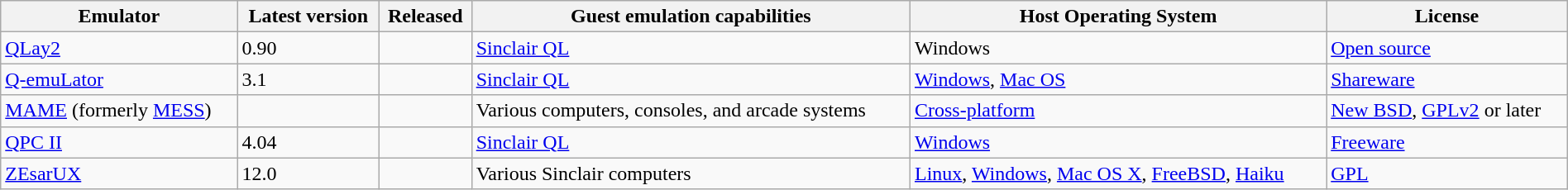<table class="wikitable sortable" style="width:100%">
<tr>
<th>Emulator</th>
<th>Latest version</th>
<th>Released</th>
<th>Guest emulation capabilities</th>
<th>Host Operating System</th>
<th>License</th>
</tr>
<tr>
<td><a href='#'>QLay2</a></td>
<td>0.90</td>
<td></td>
<td><a href='#'>Sinclair QL</a></td>
<td>Windows</td>
<td><a href='#'>Open source</a></td>
</tr>
<tr>
<td><a href='#'>Q-emuLator</a></td>
<td>3.1</td>
<td></td>
<td><a href='#'>Sinclair QL</a></td>
<td><a href='#'>Windows</a>, <a href='#'>Mac OS</a></td>
<td><a href='#'>Shareware</a></td>
</tr>
<tr>
<td><a href='#'>MAME</a> (formerly <a href='#'>MESS</a>)</td>
<td></td>
<td></td>
<td>Various computers, consoles, and arcade systems</td>
<td><a href='#'>Cross-platform</a></td>
<td><a href='#'>New BSD</a>, <a href='#'>GPLv2</a> or later</td>
</tr>
<tr>
<td><a href='#'>QPC II</a></td>
<td>4.04</td>
<td></td>
<td><a href='#'>Sinclair QL</a></td>
<td><a href='#'>Windows</a></td>
<td><a href='#'>Freeware</a></td>
</tr>
<tr>
<td><a href='#'>ZEsarUX</a></td>
<td>12.0</td>
<td></td>
<td>Various Sinclair computers</td>
<td><a href='#'>Linux</a>, <a href='#'>Windows</a>, <a href='#'>Mac OS X</a>, <a href='#'>FreeBSD</a>, <a href='#'>Haiku</a></td>
<td><a href='#'>GPL</a></td>
</tr>
</table>
